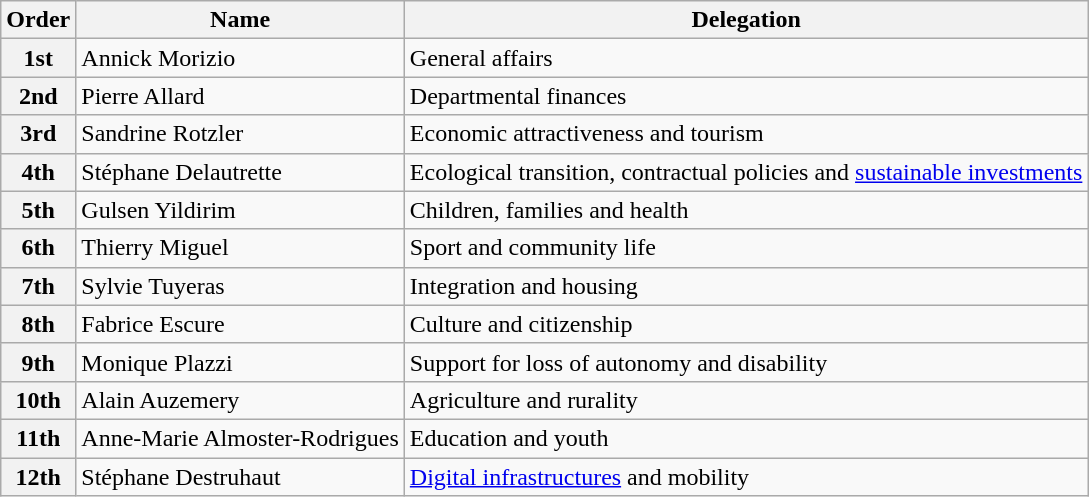<table class="wikitable">
<tr>
<th>Order</th>
<th>Name</th>
<th>Delegation</th>
</tr>
<tr>
<th>1st</th>
<td>Annick Morizio</td>
<td>General affairs</td>
</tr>
<tr>
<th>2nd</th>
<td>Pierre Allard</td>
<td>Departmental finances</td>
</tr>
<tr>
<th>3rd</th>
<td>Sandrine Rotzler</td>
<td>Economic attractiveness and tourism</td>
</tr>
<tr>
<th>4th</th>
<td>Stéphane Delautrette</td>
<td>Ecological transition, contractual policies and <a href='#'>sustainable investments</a></td>
</tr>
<tr>
<th>5th</th>
<td>Gulsen Yildirim</td>
<td>Children, families and health</td>
</tr>
<tr>
<th>6th</th>
<td>Thierry Miguel</td>
<td>Sport and community life</td>
</tr>
<tr>
<th>7th</th>
<td>Sylvie Tuyeras</td>
<td>Integration and housing</td>
</tr>
<tr>
<th>8th</th>
<td>Fabrice Escure</td>
<td>Culture and citizenship</td>
</tr>
<tr>
<th>9th</th>
<td>Monique Plazzi</td>
<td>Support for loss of autonomy and disability</td>
</tr>
<tr>
<th>10th</th>
<td>Alain Auzemery</td>
<td>Agriculture and rurality</td>
</tr>
<tr>
<th>11th</th>
<td>Anne-Marie Almoster-Rodrigues</td>
<td>Education and youth</td>
</tr>
<tr>
<th>12th</th>
<td>Stéphane Destruhaut</td>
<td><a href='#'>Digital infrastructures</a> and mobility</td>
</tr>
</table>
